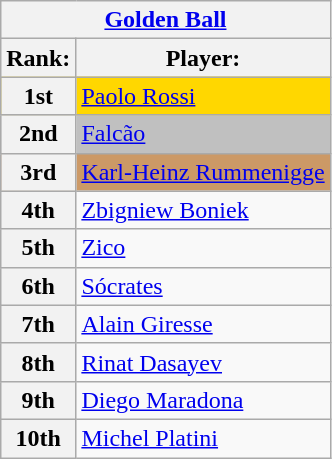<table class="wikitable">
<tr>
<th colspan="2"><a href='#'>Golden Ball</a></th>
</tr>
<tr>
<th>Rank:</th>
<th>Player:</th>
</tr>
<tr style="background:gold">
<th>1st</th>
<td> <a href='#'>Paolo Rossi</a></td>
</tr>
<tr style="background:silver">
<th>2nd</th>
<td> <a href='#'>Falcão</a></td>
</tr>
<tr style="background:#c96">
<th>3rd</th>
<td> <a href='#'>Karl-Heinz Rummenigge</a></td>
</tr>
<tr>
<th>4th</th>
<td> <a href='#'>Zbigniew Boniek</a></td>
</tr>
<tr>
<th>5th</th>
<td> <a href='#'>Zico</a></td>
</tr>
<tr>
<th>6th</th>
<td> <a href='#'>Sócrates</a></td>
</tr>
<tr>
<th>7th</th>
<td> <a href='#'>Alain Giresse</a></td>
</tr>
<tr>
<th>8th</th>
<td> <a href='#'>Rinat Dasayev</a></td>
</tr>
<tr>
<th>9th</th>
<td> <a href='#'>Diego Maradona</a></td>
</tr>
<tr>
<th>10th</th>
<td> <a href='#'>Michel Platini</a></td>
</tr>
</table>
